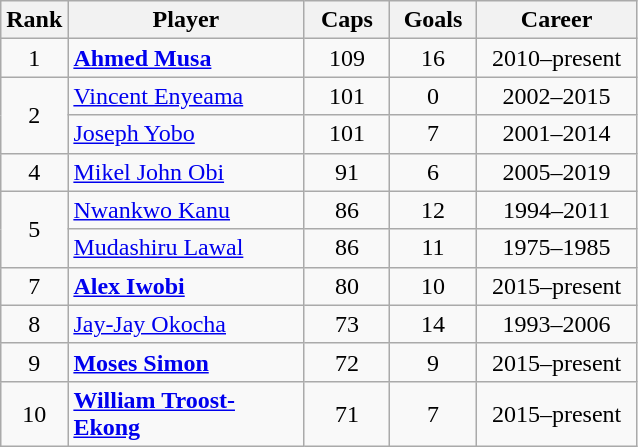<table class="wikitable sortable" style="text-align:center">
<tr>
<th width=30>Rank</th>
<th width=150>Player</th>
<th width=50>Caps</th>
<th width=50>Goals</th>
<th width=100>Career</th>
</tr>
<tr>
<td>1</td>
<td align=left><strong><a href='#'>Ahmed Musa</a></strong></td>
<td>109</td>
<td>16</td>
<td>2010–present</td>
</tr>
<tr>
<td rowspan=2>2</td>
<td align=left><a href='#'>Vincent Enyeama</a></td>
<td>101</td>
<td>0</td>
<td>2002–2015</td>
</tr>
<tr>
<td align=left><a href='#'>Joseph Yobo</a></td>
<td>101</td>
<td>7</td>
<td>2001–2014</td>
</tr>
<tr>
<td>4</td>
<td align=left><a href='#'>Mikel John Obi</a></td>
<td>91</td>
<td>6</td>
<td>2005–2019</td>
</tr>
<tr>
<td rowspan=2>5</td>
<td align=left><a href='#'>Nwankwo Kanu</a></td>
<td>86</td>
<td>12</td>
<td>1994–2011</td>
</tr>
<tr>
<td align=left><a href='#'>Mudashiru Lawal</a></td>
<td>86</td>
<td>11</td>
<td>1975–1985</td>
</tr>
<tr>
<td>7</td>
<td align=left><strong><a href='#'>Alex Iwobi</a></strong></td>
<td>80</td>
<td>10</td>
<td>2015–present</td>
</tr>
<tr>
<td>8</td>
<td align=left><a href='#'>Jay-Jay Okocha</a></td>
<td>73</td>
<td>14</td>
<td>1993–2006</td>
</tr>
<tr>
<td>9</td>
<td align=left><strong><a href='#'>Moses Simon</a></strong></td>
<td>72</td>
<td>9</td>
<td>2015–present</td>
</tr>
<tr>
<td>10</td>
<td align=left><strong><a href='#'>William Troost-Ekong</a></strong></td>
<td>71</td>
<td>7</td>
<td>2015–present</td>
</tr>
</table>
